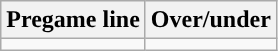<table class="wikitable">
<tr align="center">
<th>Pregame line</th>
<th>Over/under</th>
</tr>
<tr align="center">
<td></td>
<td></td>
</tr>
</table>
